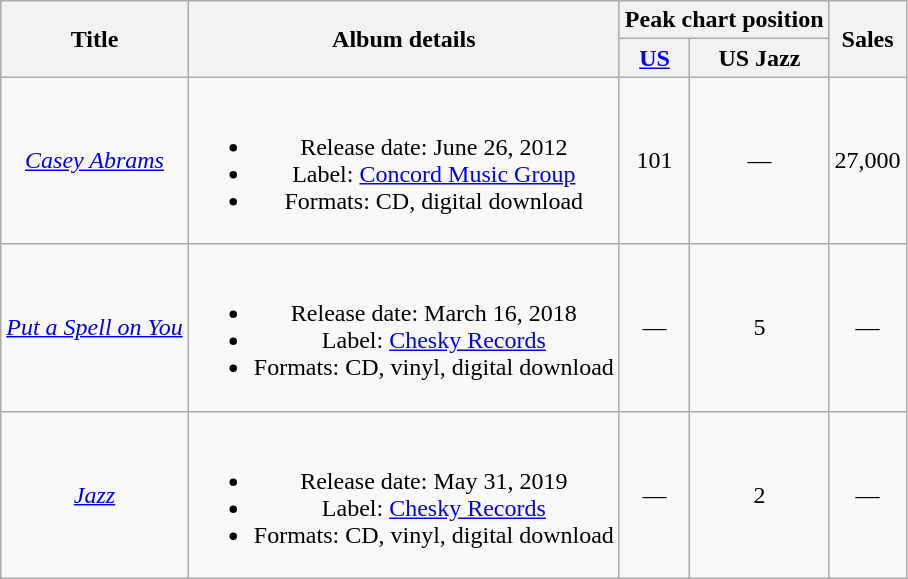<table class="wikitable plainrowheaders" style="text-align:center;">
<tr>
<th scope="col" rowspan="2">Title</th>
<th scope="col" rowspan="2">Album details</th>
<th colspan="2">Peak chart position</th>
<th scope="col" rowspan="2">Sales</th>
</tr>
<tr>
<th><a href='#'>US</a><strong></strong></th>
<th>US Jazz</th>
</tr>
<tr>
<td><em><a href='#'>Casey Abrams</a></em></td>
<td><br><ul><li>Release date: June 26, 2012</li><li>Label: <a href='#'>Concord Music Group</a></li><li>Formats: CD, digital download</li></ul></td>
<td>101</td>
<td>—</td>
<td>27,000</td>
</tr>
<tr>
<td><em><a href='#'>Put a Spell on You</a></em></td>
<td><br><ul><li>Release date: March 16, 2018</li><li>Label: <a href='#'>Chesky Records</a></li><li>Formats: CD, vinyl, digital download</li></ul></td>
<td>—</td>
<td>5</td>
<td>—</td>
</tr>
<tr>
<td><em><a href='#'>Jazz</a></em></td>
<td><br><ul><li>Release date: May 31, 2019</li><li>Label: <a href='#'>Chesky Records</a></li><li>Formats: CD, vinyl, digital download</li></ul></td>
<td>—</td>
<td>2</td>
<td>—</td>
</tr>
</table>
